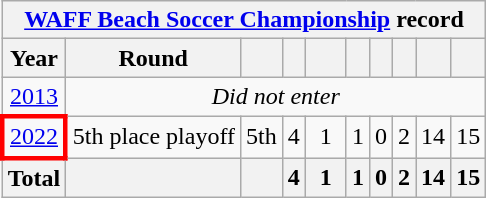<table class="wikitable" style="text-align: center;">
<tr>
<th colspan=11><a href='#'>WAFF Beach Soccer Championship</a> record</th>
</tr>
<tr>
<th>Year</th>
<th>Round</th>
<th></th>
<th></th>
<th width=20></th>
<th></th>
<th></th>
<th></th>
<th></th>
<th></th>
</tr>
<tr>
<td> <a href='#'>2013</a></td>
<td colspan=9><em>Did not enter</em></td>
</tr>
<tr>
<td style="border: 3px solid red"> <a href='#'>2022</a></td>
<td>5th place playoff</td>
<td>5th</td>
<td>4</td>
<td>1</td>
<td>1</td>
<td>0</td>
<td>2</td>
<td>14</td>
<td>15</td>
</tr>
<tr>
<th>Total</th>
<th></th>
<th></th>
<th>4</th>
<th>1</th>
<th>1</th>
<th>0</th>
<th>2</th>
<th>14</th>
<th>15</th>
</tr>
</table>
